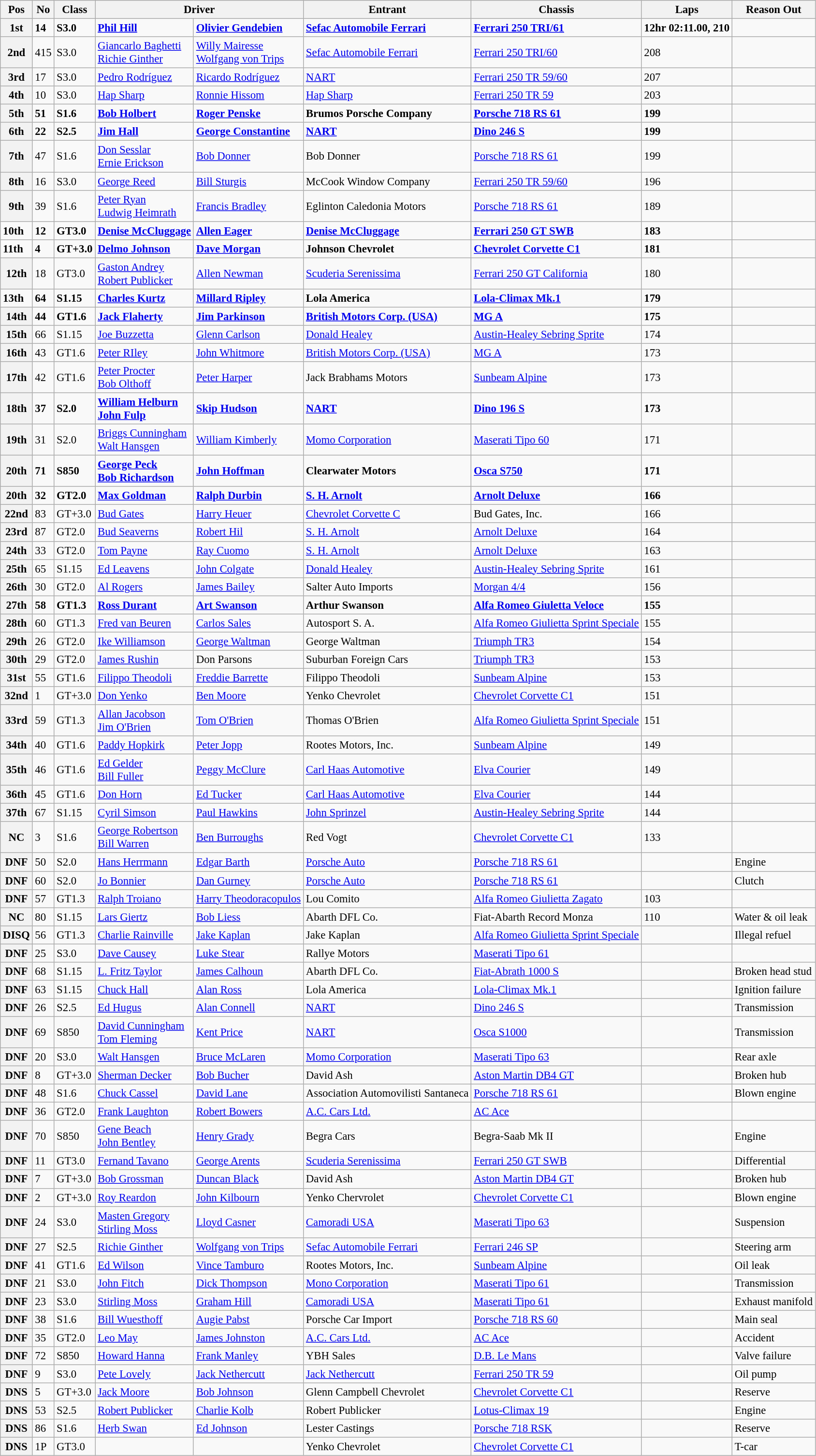<table class="wikitable" style="font-size: 95%;">
<tr>
<th>Pos</th>
<th>No</th>
<th>Class</th>
<th colspan=2>Driver</th>
<th>Entrant</th>
<th>Chassis</th>
<th>Laps</th>
<th>Reason Out</th>
</tr>
<tr>
<th><strong>1st</strong></th>
<td><strong>14</strong></td>
<td><strong>S3.0</strong></td>
<td> <strong><a href='#'>Phil Hill</a></strong></td>
<td> <strong><a href='#'>Olivier Gendebien</a></strong></td>
<td><strong><a href='#'>Sefac Automobile Ferrari</a></strong></td>
<td><strong><a href='#'>Ferrari 250 TRI/61</a></strong></td>
<td><strong>12hr 02:11.00, 210</strong></td>
<td></td>
</tr>
<tr>
<th>2nd</th>
<td>415</td>
<td>S3.0</td>
<td> <a href='#'>Giancarlo Baghetti</a><br> <a href='#'>Richie Ginther</a></td>
<td> <a href='#'>Willy Mairesse</a><br> <a href='#'>Wolfgang von Trips</a></td>
<td><a href='#'>Sefac Automobile Ferrari</a></td>
<td><a href='#'>Ferrari 250 TRI/60</a></td>
<td>208</td>
<td></td>
</tr>
<tr>
<th>3rd</th>
<td>17</td>
<td>S3.0</td>
<td> <a href='#'>Pedro Rodríguez</a></td>
<td> <a href='#'>Ricardo Rodríguez</a></td>
<td><a href='#'>NART</a></td>
<td><a href='#'>Ferrari 250 TR 59/60</a></td>
<td>207</td>
<td></td>
</tr>
<tr>
<th>4th</th>
<td>10</td>
<td>S3.0</td>
<td> <a href='#'>Hap Sharp</a></td>
<td> <a href='#'>Ronnie Hissom</a></td>
<td><a href='#'>Hap Sharp</a></td>
<td><a href='#'>Ferrari 250 TR 59</a></td>
<td>203</td>
<td></td>
</tr>
<tr>
<th><strong>5th</strong></th>
<td><strong>51</strong></td>
<td><strong>S1.6</strong></td>
<td> <strong><a href='#'>Bob Holbert</a></strong></td>
<td> <strong><a href='#'>Roger Penske</a></strong></td>
<td><strong>Brumos Porsche Company</strong></td>
<td><strong><a href='#'>Porsche 718 RS 61</a></strong></td>
<td><strong>199</strong></td>
<td></td>
</tr>
<tr>
<th><strong>6th</strong></th>
<td><strong>22</strong></td>
<td><strong>S2.5</strong></td>
<td> <strong><a href='#'>Jim Hall</a></strong></td>
<td> <strong><a href='#'>George Constantine</a></strong></td>
<td><strong><a href='#'>NART</a></strong></td>
<td><strong><a href='#'>Dino 246 S</a></strong></td>
<td><strong>199</strong></td>
<td></td>
</tr>
<tr>
<th>7th</th>
<td>47</td>
<td>S1.6</td>
<td> <a href='#'>Don Sesslar</a><br> <a href='#'>Ernie Erickson</a></td>
<td> <a href='#'>Bob Donner</a></td>
<td>Bob Donner</td>
<td><a href='#'>Porsche 718 RS 61</a></td>
<td>199</td>
<td></td>
</tr>
<tr>
<th>8th</th>
<td>16</td>
<td>S3.0</td>
<td> <a href='#'>George Reed</a></td>
<td> <a href='#'>Bill Sturgis</a></td>
<td>McCook Window Company</td>
<td><a href='#'>Ferrari 250 TR 59/60</a></td>
<td>196</td>
<td></td>
</tr>
<tr>
<th>9th</th>
<td>39</td>
<td>S1.6</td>
<td> <a href='#'>Peter Ryan</a><br>  <a href='#'>Ludwig Heimrath</a></td>
<td> <a href='#'>Francis Bradley</a></td>
<td>Eglinton Caledonia Motors</td>
<td><a href='#'>Porsche 718 RS 61</a></td>
<td>189</td>
<td></td>
</tr>
<tr>
<td><strong>10th</strong></td>
<td><strong>12</strong></td>
<td><strong>GT3.0</strong></td>
<td> <strong><a href='#'>Denise McCluggage</a></strong></td>
<td> <strong><a href='#'>Allen Eager</a></strong></td>
<td><strong><a href='#'>Denise McCluggage</a></strong></td>
<td><strong><a href='#'>Ferrari 250 GT SWB</a></strong></td>
<td><strong>183</strong></td>
<td></td>
</tr>
<tr>
<td><strong>11th</strong></td>
<td><strong>4</strong></td>
<td><strong>GT+3.0</strong></td>
<td> <strong><a href='#'>Delmo Johnson</a></strong></td>
<td> <strong><a href='#'>Dave Morgan</a></strong></td>
<td><strong>Johnson Chevrolet</strong></td>
<td><strong><a href='#'>Chevrolet Corvette C1</a></strong></td>
<td><strong>181</strong></td>
<td></td>
</tr>
<tr>
<th>12th</th>
<td>18</td>
<td>GT3.0</td>
<td> <a href='#'>Gaston Andrey</a> <br> <a href='#'>Robert Publicker</a></td>
<td> <a href='#'>Allen Newman</a></td>
<td><a href='#'>Scuderia Serenissima</a></td>
<td><a href='#'>Ferrari 250 GT California</a></td>
<td>180</td>
<td></td>
</tr>
<tr>
<td><strong>13th</strong></td>
<td><strong>64</strong></td>
<td><strong>S1.15</strong></td>
<td> <strong><a href='#'>Charles Kurtz</a></strong></td>
<td> <strong><a href='#'>Millard Ripley</a></strong></td>
<td><strong>Lola America</strong></td>
<td><strong><a href='#'>Lola-Climax Mk.1</a></strong></td>
<td><strong>179</strong></td>
<td></td>
</tr>
<tr>
<th><strong>14th</strong></th>
<td><strong>44</strong></td>
<td><strong>GT1.6</strong></td>
<td> <strong><a href='#'>Jack Flaherty</a></strong></td>
<td> <strong><a href='#'>Jim Parkinson</a></strong></td>
<td><strong> <a href='#'>British Motors Corp. (USA)</a></strong></td>
<td><strong><a href='#'>MG A</a></strong></td>
<td><strong>175</strong></td>
<td></td>
</tr>
<tr>
<th>15th</th>
<td>66</td>
<td>S1.15</td>
<td> <a href='#'>Joe Buzzetta</a></td>
<td> <a href='#'>Glenn Carlson</a></td>
<td><a href='#'>Donald Healey</a></td>
<td><a href='#'>Austin-Healey Sebring Sprite</a></td>
<td>174</td>
<td></td>
</tr>
<tr>
<th>16th</th>
<td>43</td>
<td>GT1.6</td>
<td> <a href='#'>Peter RIley</a></td>
<td> <a href='#'>John Whitmore</a></td>
<td><a href='#'>British Motors Corp. (USA)</a></td>
<td><a href='#'>MG A</a></td>
<td>173</td>
<td></td>
</tr>
<tr>
<th>17th</th>
<td>42</td>
<td>GT1.6</td>
<td> <a href='#'>Peter Procter</a><br> <a href='#'>Bob Olthoff</a></td>
<td> <a href='#'>Peter Harper</a></td>
<td>Jack Brabhams Motors</td>
<td><a href='#'>Sunbeam Alpine</a></td>
<td>173</td>
<td></td>
</tr>
<tr>
<th><strong>18th</strong></th>
<td><strong>37</strong></td>
<td><strong>S2.0</strong></td>
<td> <strong><a href='#'>William Helburn</a> </strong><br> <strong> <a href='#'>John Fulp</a> </strong></td>
<td> <strong><a href='#'>Skip Hudson</a></strong></td>
<td><strong><a href='#'>NART</a></strong></td>
<td><strong><a href='#'>Dino 196 S</a></strong></td>
<td><strong>173</strong></td>
<td></td>
</tr>
<tr>
<th>19th</th>
<td>31</td>
<td>S2.0</td>
<td> <a href='#'>Briggs Cunningham</a><br> <a href='#'>Walt Hansgen</a></td>
<td> <a href='#'>William Kimberly</a></td>
<td><a href='#'>Momo Corporation</a></td>
<td><a href='#'>Maserati Tipo 60</a></td>
<td>171</td>
<td></td>
</tr>
<tr>
<th><strong>20th</strong></th>
<td><strong>71</strong></td>
<td><strong>S850</strong></td>
<td> <strong><a href='#'>George Peck</a> </strong><br> <strong> <a href='#'>Bob Richardson</a> </strong></td>
<td> <strong><a href='#'>John Hoffman</a></strong></td>
<td><strong>Clearwater Motors</strong></td>
<td><strong><a href='#'>Osca S750</a> </strong></td>
<td><strong>171</strong></td>
<td></td>
</tr>
<tr>
<th><strong>20th</strong></th>
<td><strong>32</strong></td>
<td><strong>GT2.0</strong></td>
<td> <strong><a href='#'>Max Goldman</a> </strong></td>
<td> <strong><a href='#'>Ralph Durbin</a></strong></td>
<td><strong><a href='#'>S. H. Arnolt</a></strong></td>
<td><strong><a href='#'>Arnolt Deluxe</a> </strong></td>
<td><strong>166</strong></td>
<td></td>
</tr>
<tr>
<th>22nd</th>
<td>83</td>
<td>GT+3.0</td>
<td> <a href='#'>Bud Gates</a></td>
<td> <a href='#'>Harry Heuer</a></td>
<td><a href='#'>Chevrolet Corvette C</a></td>
<td>Bud Gates, Inc.</td>
<td>166</td>
<td></td>
</tr>
<tr>
<th>23rd</th>
<td>87</td>
<td>GT2.0</td>
<td> <a href='#'>Bud Seaverns</a></td>
<td> <a href='#'>Robert Hil</a></td>
<td><a href='#'>S. H. Arnolt</a></td>
<td><a href='#'>Arnolt Deluxe</a></td>
<td>164</td>
<td></td>
</tr>
<tr>
<th>24th</th>
<td>33</td>
<td>GT2.0</td>
<td> <a href='#'>Tom Payne</a></td>
<td> <a href='#'>Ray Cuomo</a></td>
<td><a href='#'>S. H. Arnolt</a></td>
<td><a href='#'>Arnolt Deluxe</a></td>
<td>163</td>
<td></td>
</tr>
<tr>
<th>25th</th>
<td>65</td>
<td>S1.15</td>
<td> <a href='#'>Ed Leavens</a></td>
<td> <a href='#'>John Colgate</a></td>
<td><a href='#'>Donald Healey</a></td>
<td><a href='#'>Austin-Healey Sebring Sprite</a></td>
<td>161</td>
<td></td>
</tr>
<tr>
<th>26th</th>
<td>30</td>
<td>GT2.0</td>
<td> <a href='#'>Al Rogers</a></td>
<td> <a href='#'>James Bailey</a></td>
<td>Salter Auto Imports</td>
<td><a href='#'>Morgan 4/4</a></td>
<td>156</td>
<td></td>
</tr>
<tr>
<th><strong>27th</strong></th>
<td><strong>58</strong></td>
<td><strong>GT1.3</strong></td>
<td> <strong><a href='#'>Ross Durant</a> </strong></td>
<td> <strong><a href='#'>Art Swanson</a></strong></td>
<td><strong>Arthur Swanson</strong></td>
<td><strong><a href='#'>Alfa Romeo Giuletta Veloce</a> </strong></td>
<td><strong>155</strong></td>
<td></td>
</tr>
<tr>
<th>28th</th>
<td>60</td>
<td>GT1.3</td>
<td> <a href='#'>Fred van Beuren</a></td>
<td> <a href='#'>Carlos Sales</a></td>
<td>Autosport S. A.</td>
<td><a href='#'>Alfa Romeo Giulietta Sprint Speciale</a></td>
<td>155</td>
<td></td>
</tr>
<tr>
<th>29th</th>
<td>26</td>
<td>GT2.0</td>
<td> <a href='#'>Ike Williamson</a></td>
<td> <a href='#'>George Waltman</a></td>
<td>George Waltman</td>
<td><a href='#'>Triumph TR3</a></td>
<td>154</td>
<td></td>
</tr>
<tr>
<th>30th</th>
<td>29</td>
<td>GT2.0</td>
<td> <a href='#'>James Rushin</a></td>
<td> Don Parsons</td>
<td>Suburban Foreign Cars</td>
<td><a href='#'>Triumph TR3</a></td>
<td>153</td>
<td></td>
</tr>
<tr>
<th>31st</th>
<td>55</td>
<td>GT1.6</td>
<td> <a href='#'>Filippo Theodoli</a></td>
<td> <a href='#'>Freddie Barrette</a></td>
<td>Filippo Theodoli</td>
<td><a href='#'>Sunbeam Alpine</a></td>
<td>153</td>
<td></td>
</tr>
<tr>
<th>32nd</th>
<td>1</td>
<td>GT+3.0</td>
<td> <a href='#'>Don Yenko</a></td>
<td> <a href='#'>Ben Moore</a></td>
<td>Yenko Chevrolet</td>
<td><a href='#'>Chevrolet Corvette C1</a></td>
<td>151</td>
<td></td>
</tr>
<tr>
<th>33rd</th>
<td>59</td>
<td>GT1.3</td>
<td> <a href='#'>Allan Jacobson</a><br> <a href='#'>Jim O'Brien</a></td>
<td> <a href='#'>Tom O'Brien</a></td>
<td>Thomas O'Brien</td>
<td><a href='#'>Alfa Romeo Giulietta Sprint Speciale</a></td>
<td>151</td>
<td></td>
</tr>
<tr>
<th>34th</th>
<td>40</td>
<td>GT1.6</td>
<td> <a href='#'>Paddy Hopkirk</a></td>
<td> <a href='#'>Peter Jopp</a></td>
<td>Rootes Motors, Inc.</td>
<td><a href='#'>Sunbeam Alpine</a></td>
<td>149</td>
<td></td>
</tr>
<tr>
<th>35th</th>
<td>46</td>
<td>GT1.6</td>
<td> <a href='#'>Ed Gelder</a><br> <a href='#'>Bill Fuller</a></td>
<td> <a href='#'>Peggy McClure</a></td>
<td><a href='#'>Carl Haas Automotive</a></td>
<td><a href='#'>Elva Courier</a></td>
<td>149</td>
<td></td>
</tr>
<tr>
<th>36th</th>
<td>45</td>
<td>GT1.6</td>
<td> <a href='#'>Don Horn</a></td>
<td> <a href='#'>Ed Tucker</a></td>
<td><a href='#'>Carl Haas Automotive</a></td>
<td><a href='#'>Elva Courier</a></td>
<td>144</td>
<td></td>
</tr>
<tr>
<th>37th</th>
<td>67</td>
<td>S1.15</td>
<td> <a href='#'>Cyril Simson</a></td>
<td> <a href='#'>Paul Hawkins</a></td>
<td><a href='#'>John Sprinzel</a></td>
<td><a href='#'>Austin-Healey Sebring Sprite</a></td>
<td>144</td>
<td></td>
</tr>
<tr>
<th>NC</th>
<td>3</td>
<td>S1.6</td>
<td> <a href='#'>George Robertson</a><br> <a href='#'>Bill Warren</a></td>
<td> <a href='#'>Ben Burroughs</a></td>
<td>Red Vogt</td>
<td><a href='#'>Chevrolet Corvette C1</a></td>
<td>133</td>
<td></td>
</tr>
<tr>
<th>DNF</th>
<td>50</td>
<td>S2.0</td>
<td> <a href='#'>Hans Herrmann</a></td>
<td> <a href='#'>Edgar Barth</a></td>
<td><a href='#'>Porsche Auto</a></td>
<td><a href='#'>Porsche 718 RS 61</a></td>
<td></td>
<td>Engine</td>
</tr>
<tr>
<th>DNF</th>
<td>60</td>
<td>S2.0</td>
<td> <a href='#'>Jo Bonnier</a></td>
<td> <a href='#'>Dan Gurney</a></td>
<td><a href='#'>Porsche Auto</a></td>
<td><a href='#'>Porsche 718 RS 61</a></td>
<td></td>
<td>Clutch</td>
</tr>
<tr>
<th>DNF</th>
<td>57</td>
<td>GT1.3</td>
<td> <a href='#'>Ralph Troiano</a></td>
<td> <a href='#'>Harry Theodoracopulos</a></td>
<td>Lou Comito</td>
<td><a href='#'>Alfa Romeo Giulietta Zagato</a></td>
<td>103</td>
<td></td>
</tr>
<tr>
<th>NC</th>
<td>80</td>
<td>S1.15</td>
<td> <a href='#'>Lars Giertz</a></td>
<td> <a href='#'>Bob Liess</a></td>
<td>Abarth DFL Co.</td>
<td>Fiat-Abarth Record Monza</td>
<td>110</td>
<td>Water & oil leak</td>
</tr>
<tr>
<th>DISQ</th>
<td>56</td>
<td>GT1.3</td>
<td> <a href='#'>Charlie Rainville</a></td>
<td> <a href='#'>Jake Kaplan</a></td>
<td>Jake Kaplan</td>
<td><a href='#'>Alfa Romeo Giulietta Sprint Speciale</a></td>
<td></td>
<td>Illegal refuel</td>
</tr>
<tr>
<th>DNF</th>
<td>25</td>
<td>S3.0</td>
<td> <a href='#'>Dave Causey</a></td>
<td> <a href='#'>Luke Stear</a></td>
<td>Rallye Motors</td>
<td><a href='#'>Maserati Tipo 61</a></td>
<td></td>
<td></td>
</tr>
<tr>
<th>DNF</th>
<td>68</td>
<td>S1.15</td>
<td> <a href='#'>L. Fritz Taylor</a></td>
<td> <a href='#'>James Calhoun</a></td>
<td>Abarth DFL Co.</td>
<td><a href='#'>Fiat-Abrath 1000 S</a></td>
<td></td>
<td>Broken head stud</td>
</tr>
<tr>
<th>DNF</th>
<td>63</td>
<td>S1.15</td>
<td> <a href='#'>Chuck Hall</a></td>
<td> <a href='#'>Alan Ross</a></td>
<td>Lola America</td>
<td><a href='#'>Lola-Climax Mk.1</a></td>
<td></td>
<td>Ignition failure</td>
</tr>
<tr>
<th>DNF</th>
<td>26</td>
<td>S2.5</td>
<td> <a href='#'>Ed Hugus</a></td>
<td> <a href='#'>Alan Connell</a></td>
<td><a href='#'>NART</a></td>
<td><a href='#'>Dino 246 S</a></td>
<td></td>
<td>Transmission</td>
</tr>
<tr>
<th>DNF</th>
<td>69</td>
<td>S850</td>
<td> <a href='#'>David Cunningham</a><br> <a href='#'>Tom Fleming</a></td>
<td> <a href='#'>Kent Price</a></td>
<td><a href='#'>NART</a></td>
<td><a href='#'>Osca S1000</a></td>
<td></td>
<td>Transmission</td>
</tr>
<tr>
<th>DNF</th>
<td>20</td>
<td>S3.0</td>
<td> <a href='#'>Walt Hansgen</a></td>
<td> <a href='#'>Bruce McLaren</a></td>
<td><a href='#'>Momo Corporation</a></td>
<td><a href='#'>Maserati Tipo 63</a></td>
<td></td>
<td>Rear axle</td>
</tr>
<tr>
<th>DNF</th>
<td>8</td>
<td>GT+3.0</td>
<td> <a href='#'>Sherman Decker</a></td>
<td> <a href='#'>Bob Bucher</a></td>
<td>David Ash</td>
<td><a href='#'>Aston Martin DB4 GT</a></td>
<td></td>
<td>Broken hub</td>
</tr>
<tr>
<th>DNF</th>
<td>48</td>
<td>S1.6</td>
<td> <a href='#'>Chuck Cassel</a></td>
<td> <a href='#'>David Lane</a></td>
<td>Association Automovilisti Santaneca</td>
<td><a href='#'>Porsche 718 RS 61</a></td>
<td></td>
<td>Blown engine</td>
</tr>
<tr>
<th>DNF</th>
<td>36</td>
<td>GT2.0</td>
<td> <a href='#'>Frank Laughton</a></td>
<td> <a href='#'>Robert Bowers</a></td>
<td><a href='#'>A.C. Cars Ltd.</a></td>
<td><a href='#'>AC Ace</a></td>
<td></td>
<td></td>
</tr>
<tr>
<th>DNF</th>
<td>70</td>
<td>S850</td>
<td> <a href='#'>Gene Beach</a><br><a href='#'>John Bentley</a></td>
<td> <a href='#'>Henry Grady</a></td>
<td>Begra Cars</td>
<td>Begra-Saab Mk II</td>
<td></td>
<td>Engine</td>
</tr>
<tr>
<th>DNF</th>
<td>11</td>
<td>GT3.0</td>
<td> <a href='#'>Fernand Tavano</a></td>
<td> <a href='#'>George Arents</a></td>
<td><a href='#'>Scuderia Serenissima</a></td>
<td><a href='#'>Ferrari 250 GT SWB</a></td>
<td></td>
<td>Differential</td>
</tr>
<tr>
<th>DNF</th>
<td>7</td>
<td>GT+3.0</td>
<td> <a href='#'>Bob Grossman</a></td>
<td> <a href='#'>Duncan Black</a></td>
<td>David Ash</td>
<td><a href='#'>Aston Martin DB4 GT</a></td>
<td></td>
<td>Broken hub</td>
</tr>
<tr>
<th>DNF</th>
<td>2</td>
<td>GT+3.0</td>
<td> <a href='#'>Roy Reardon</a></td>
<td> <a href='#'>John Kilbourn</a></td>
<td>Yenko Chervrolet</td>
<td><a href='#'>Chevrolet Corvette C1</a></td>
<td></td>
<td>Blown engine</td>
</tr>
<tr>
<th>DNF</th>
<td>24</td>
<td>S3.0</td>
<td> <a href='#'>Masten Gregory</a><br> <a href='#'>Stirling Moss</a></td>
<td> <a href='#'>Lloyd Casner</a></td>
<td><a href='#'>Camoradi USA</a></td>
<td><a href='#'>Maserati Tipo 63</a></td>
<td></td>
<td>Suspension</td>
</tr>
<tr>
<th>DNF</th>
<td>27</td>
<td>S2.5</td>
<td> <a href='#'>Richie Ginther</a></td>
<td> <a href='#'>Wolfgang von Trips</a></td>
<td><a href='#'>Sefac Automobile Ferrari</a></td>
<td><a href='#'>Ferrari 246 SP</a></td>
<td></td>
<td>Steering arm</td>
</tr>
<tr>
<th>DNF</th>
<td>41</td>
<td>GT1.6</td>
<td> <a href='#'>Ed Wilson</a></td>
<td> <a href='#'>Vince Tamburo</a></td>
<td>Rootes Motors, Inc.</td>
<td><a href='#'>Sunbeam Alpine</a></td>
<td></td>
<td>Oil leak</td>
</tr>
<tr>
<th>DNF</th>
<td>21</td>
<td>S3.0</td>
<td> <a href='#'>John Fitch</a></td>
<td> <a href='#'>Dick Thompson</a></td>
<td><a href='#'>Mono Corporation</a></td>
<td><a href='#'>Maserati Tipo 61</a></td>
<td></td>
<td>Transmission</td>
</tr>
<tr>
<th>DNF</th>
<td>23</td>
<td>S3.0</td>
<td> <a href='#'>Stirling Moss</a></td>
<td> <a href='#'>Graham Hill</a></td>
<td><a href='#'>Camoradi USA</a></td>
<td><a href='#'>Maserati Tipo 61</a></td>
<td></td>
<td>Exhaust manifold</td>
</tr>
<tr>
<th>DNF</th>
<td>38</td>
<td>S1.6</td>
<td> <a href='#'>Bill Wuesthoff</a></td>
<td> <a href='#'>Augie Pabst</a></td>
<td>Porsche Car Import</td>
<td><a href='#'>Porsche 718 RS 60</a></td>
<td></td>
<td>Main seal</td>
</tr>
<tr>
<th>DNF</th>
<td>35</td>
<td>GT2.0</td>
<td> <a href='#'>Leo May</a></td>
<td> <a href='#'>James Johnston</a></td>
<td><a href='#'>A.C. Cars Ltd.</a></td>
<td><a href='#'>AC Ace</a></td>
<td></td>
<td>Accident</td>
</tr>
<tr>
<th>DNF</th>
<td>72</td>
<td>S850</td>
<td> <a href='#'>Howard Hanna</a></td>
<td> <a href='#'>Frank Manley</a></td>
<td>YBH Sales</td>
<td><a href='#'>D.B. Le Mans</a></td>
<td></td>
<td>Valve failure</td>
</tr>
<tr>
<th>DNF</th>
<td>9</td>
<td>S3.0</td>
<td> <a href='#'>Pete Lovely</a></td>
<td> <a href='#'>Jack Nethercutt</a></td>
<td><a href='#'>Jack Nethercutt</a></td>
<td><a href='#'>Ferrari 250 TR 59</a></td>
<td></td>
<td>Oil pump</td>
</tr>
<tr>
<th>DNS</th>
<td>5</td>
<td>GT+3.0</td>
<td> <a href='#'>Jack Moore</a></td>
<td> <a href='#'>Bob Johnson</a></td>
<td>Glenn Campbell Chevrolet</td>
<td><a href='#'>Chevrolet Corvette C1</a></td>
<td></td>
<td>Reserve</td>
</tr>
<tr>
<th>DNS</th>
<td>53</td>
<td>S2.5</td>
<td> <a href='#'>Robert Publicker</a></td>
<td> <a href='#'>Charlie Kolb</a></td>
<td>Robert Publicker</td>
<td><a href='#'>Lotus-Climax 19</a></td>
<td></td>
<td>Engine</td>
</tr>
<tr>
<th>DNS</th>
<td>86</td>
<td>S1.6</td>
<td> <a href='#'>Herb Swan</a></td>
<td> <a href='#'>Ed Johnson</a></td>
<td>Lester Castings</td>
<td><a href='#'>Porsche 718 RSK</a></td>
<td></td>
<td>Reserve</td>
</tr>
<tr>
<th>DNS</th>
<td>1P</td>
<td>GT3.0</td>
<td></td>
<td></td>
<td>Yenko Chevrolet</td>
<td><a href='#'>Chevrolet Corvette C1</a></td>
<td></td>
<td>T-car</td>
</tr>
</table>
